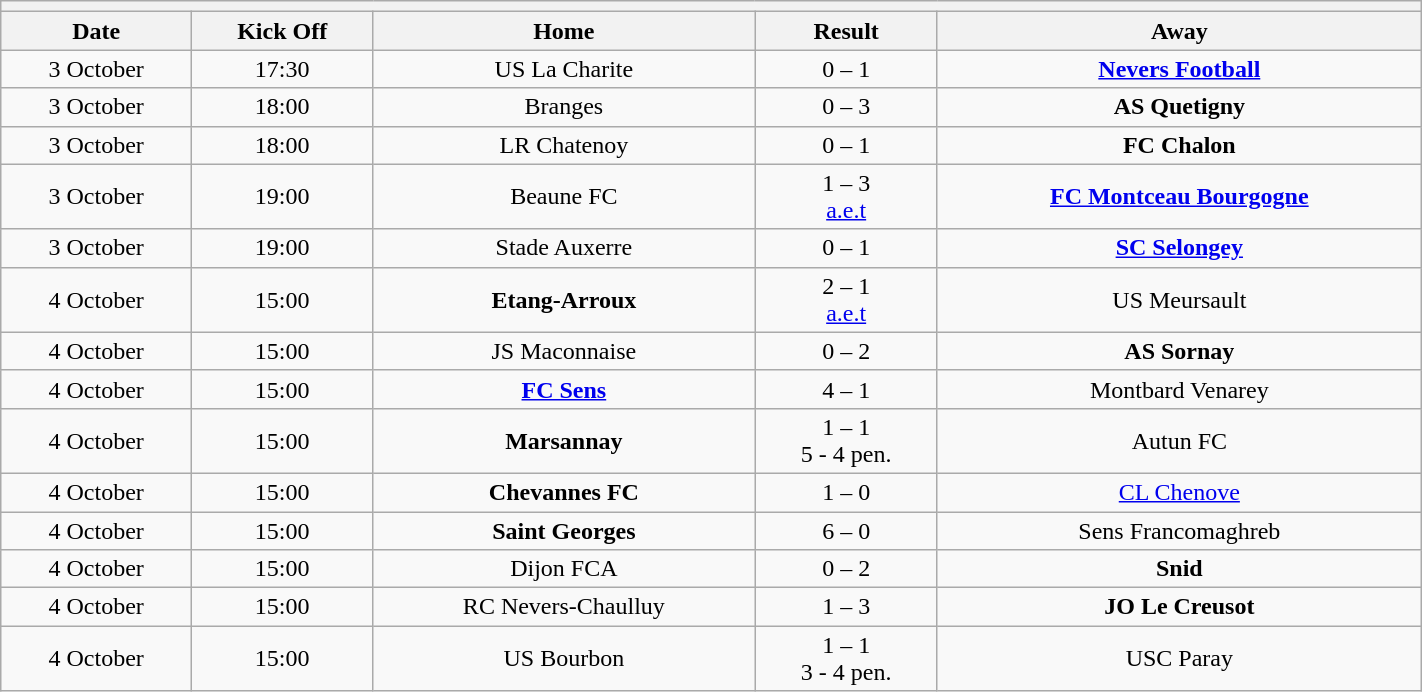<table class="wikitable collapsible collapsed" style="font-size: 100%; margin:0px;" width="75%">
<tr>
<th colspan="7" style="text-align:left;"></th>
</tr>
<tr>
<th><strong>Date</strong></th>
<th><strong>Kick Off</strong></th>
<th><strong>Home</strong></th>
<th><strong>Result</strong></th>
<th><strong>Away</strong></th>
</tr>
<tr>
<td align=center>3 October</td>
<td align=center>17:30</td>
<td align=center>US La Charite</td>
<td align=center>0 – 1</td>
<td align=center><strong><a href='#'>Nevers Football</a></strong></td>
</tr>
<tr>
<td align=center>3 October</td>
<td align=center>18:00</td>
<td align=center>Branges</td>
<td align=center>0 – 3</td>
<td align=center><strong>AS Quetigny</strong></td>
</tr>
<tr>
<td align=center>3 October</td>
<td align=center>18:00</td>
<td align=center>LR Chatenoy</td>
<td align=center>0 – 1</td>
<td align=center><strong>FC Chalon</strong></td>
</tr>
<tr>
<td align=center>3 October</td>
<td align=center>19:00</td>
<td align=center>Beaune FC</td>
<td align=center>1 – 3 <br> <a href='#'>a.e.t</a></td>
<td align=center><strong><a href='#'>FC Montceau Bourgogne</a></strong></td>
</tr>
<tr>
<td align=center>3 October</td>
<td align=center>19:00</td>
<td align=center>Stade Auxerre</td>
<td align=center>0 – 1</td>
<td align=center><strong><a href='#'>SC Selongey</a></strong></td>
</tr>
<tr>
<td align=center>4 October</td>
<td align=center>15:00</td>
<td align=center><strong>Etang-Arroux</strong></td>
<td align=center>2 – 1 <br> <a href='#'>a.e.t</a></td>
<td align=center>US Meursault</td>
</tr>
<tr>
<td align=center>4 October</td>
<td align=center>15:00</td>
<td align=center>JS Maconnaise</td>
<td align=center>0 – 2</td>
<td align=center><strong>AS Sornay</strong></td>
</tr>
<tr>
<td align=center>4 October</td>
<td align=center>15:00</td>
<td align=center><strong><a href='#'>FC Sens</a></strong></td>
<td align=center>4 – 1</td>
<td align=center>Montbard Venarey</td>
</tr>
<tr>
<td align=center>4 October</td>
<td align=center>15:00</td>
<td align=center><strong>Marsannay</strong></td>
<td align=center>1 – 1 <br> 5 - 4 pen.</td>
<td align=center>Autun FC</td>
</tr>
<tr>
<td align=center>4 October</td>
<td align=center>15:00</td>
<td align=center><strong>Chevannes FC</strong></td>
<td align=center>1 – 0</td>
<td align=center><a href='#'>CL Chenove</a></td>
</tr>
<tr>
<td align=center>4 October</td>
<td align=center>15:00</td>
<td align=center><strong>Saint Georges</strong></td>
<td align=center>6 – 0</td>
<td align=center>Sens Francomaghreb</td>
</tr>
<tr>
<td align=center>4 October</td>
<td align=center>15:00</td>
<td align=center>Dijon FCA</td>
<td align=center>0 – 2</td>
<td align=center><strong>Snid</strong></td>
</tr>
<tr>
<td align=center>4 October</td>
<td align=center>15:00</td>
<td align=center>RC Nevers-Chaulluy</td>
<td align=center>1 – 3</td>
<td align=center><strong>JO Le Creusot</strong></td>
</tr>
<tr>
<td align=center>4 October</td>
<td align=center>15:00</td>
<td align=center>US Bourbon</td>
<td align=center>1 – 1 <br> 3 - 4 pen.</td>
<td align=center>USC Paray</td>
</tr>
</table>
